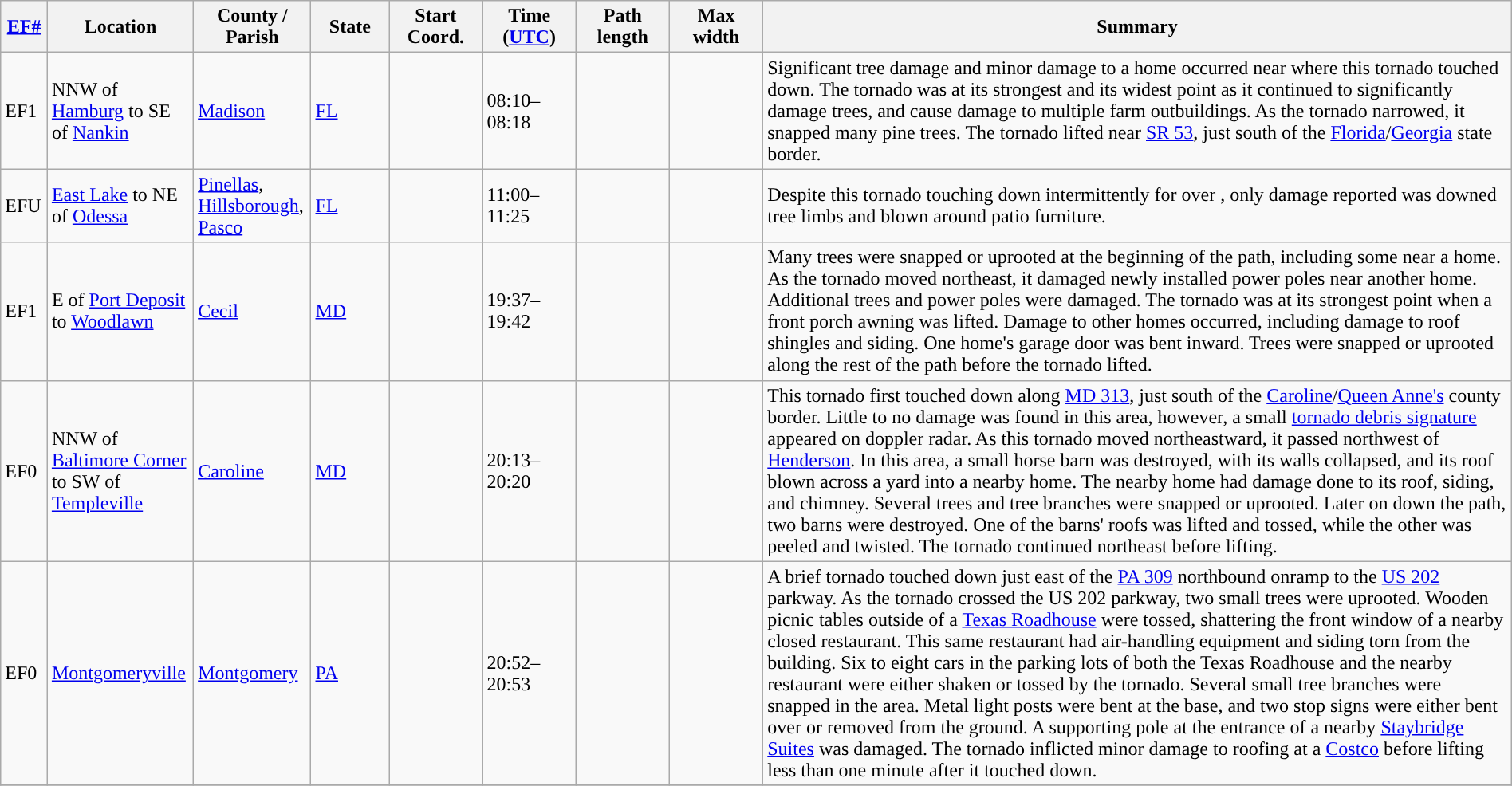<table class="wikitable sortable" style="width:100%;">
<tr>
<th scope="col"  style="width:3%; text-align:center;"><a href='#'>EF#</a></th>
<th scope="col"  style="width:7%; text-align:center;" class="unsortable">Location</th>
<th scope="col"  style="width:6%; text-align:center;" class="unsortable">County / Parish</th>
<th scope="col"  style="width:5%; text-align:center;">State</th>
<th scope="col"  style="width:6%; text-align:center;">Start Coord.</th>
<th scope="col"  style="width:6%; text-align:center;">Time (<a href='#'>UTC</a>)</th>
<th scope="col"  style="width:6%; text-align:center;">Path length</th>
<th scope="col"  style="width:6%; text-align:center;">Max width</th>
<th scope="col" class="unsortable" style="width:48%; text-align:center;">Summary</th>
</tr>
<tr>
<td>EF1</td>
<td>NNW of <a href='#'>Hamburg</a> to SE of <a href='#'>Nankin</a></td>
<td><a href='#'>Madison</a></td>
<td><a href='#'>FL</a></td>
<td></td>
<td>08:10–08:18</td>
<td></td>
<td></td>
<td>Significant tree damage and minor damage to a home occurred near where this tornado touched down. The tornado was at its strongest and its widest point as it continued to significantly damage trees, and cause damage to multiple farm outbuildings. As the tornado narrowed, it snapped many pine trees. The tornado lifted near <a href='#'>SR 53</a>, just south of the <a href='#'>Florida</a>/<a href='#'>Georgia</a> state border.</td>
</tr>
<tr>
<td>EFU</td>
<td><a href='#'>East Lake</a> to NE of <a href='#'>Odessa</a></td>
<td><a href='#'>Pinellas</a>, <a href='#'>Hillsborough</a>, <a href='#'>Pasco</a></td>
<td><a href='#'>FL</a></td>
<td></td>
<td>11:00–11:25</td>
<td></td>
<td></td>
<td>Despite this tornado touching down intermittently for over , only damage reported was downed tree limbs and blown around patio furniture.</td>
</tr>
<tr>
<td>EF1</td>
<td>E of <a href='#'>Port Deposit</a> to <a href='#'>Woodlawn</a></td>
<td><a href='#'>Cecil</a></td>
<td><a href='#'>MD</a></td>
<td></td>
<td>19:37–19:42</td>
<td></td>
<td></td>
<td>Many trees were snapped or uprooted at the beginning of the path, including some near a home. As the tornado moved northeast, it damaged newly installed power poles near another home. Additional trees and power poles were damaged. The tornado was at its strongest point when a front porch awning was lifted. Damage to other homes occurred, including damage to roof shingles and siding. One home's garage door was bent inward. Trees were snapped or uprooted along the rest of the path before the tornado lifted.</td>
</tr>
<tr>
<td>EF0</td>
<td>NNW of <a href='#'>Baltimore Corner</a> to SW of <a href='#'>Templeville</a></td>
<td><a href='#'>Caroline</a></td>
<td><a href='#'>MD</a></td>
<td></td>
<td>20:13–20:20</td>
<td></td>
<td></td>
<td>This tornado first touched down along <a href='#'>MD 313</a>, just south of the <a href='#'>Caroline</a>/<a href='#'>Queen Anne's</a> county border. Little to no damage was found in this area, however, a small <a href='#'>tornado debris signature</a> appeared on doppler radar. As this tornado moved northeastward, it passed northwest of <a href='#'>Henderson</a>. In this area, a small horse barn was destroyed, with its walls collapsed, and its roof blown across a yard into a nearby home. The nearby home had damage done to its roof, siding, and chimney. Several trees and tree branches were snapped or uprooted. Later on down the path, two barns were destroyed. One of the barns' roofs was lifted and tossed, while the other was peeled and twisted. The tornado continued northeast before lifting.</td>
</tr>
<tr>
<td>EF0</td>
<td><a href='#'>Montgomeryville</a></td>
<td><a href='#'>Montgomery</a></td>
<td><a href='#'>PA</a></td>
<td></td>
<td>20:52–20:53</td>
<td></td>
<td></td>
<td>A brief tornado touched down just east of the <a href='#'>PA 309</a> northbound onramp to the <a href='#'>US 202</a> parkway. As the tornado crossed the US 202 parkway, two small trees were uprooted. Wooden picnic tables outside of a <a href='#'>Texas Roadhouse</a> were tossed, shattering the front window of a nearby closed restaurant. This same restaurant had air-handling equipment and siding torn from the building. Six to eight cars in the parking lots of both the Texas Roadhouse and the nearby restaurant were either shaken or tossed by the tornado. Several small tree branches were snapped in the area. Metal light posts were bent at the base, and two stop signs were either bent over or removed from the ground. A supporting pole at the entrance of a nearby <a href='#'>Staybridge Suites</a> was damaged. The tornado inflicted minor damage to roofing at a <a href='#'>Costco</a> before lifting less than one minute after it touched down.</td>
</tr>
<tr>
</tr>
</table>
